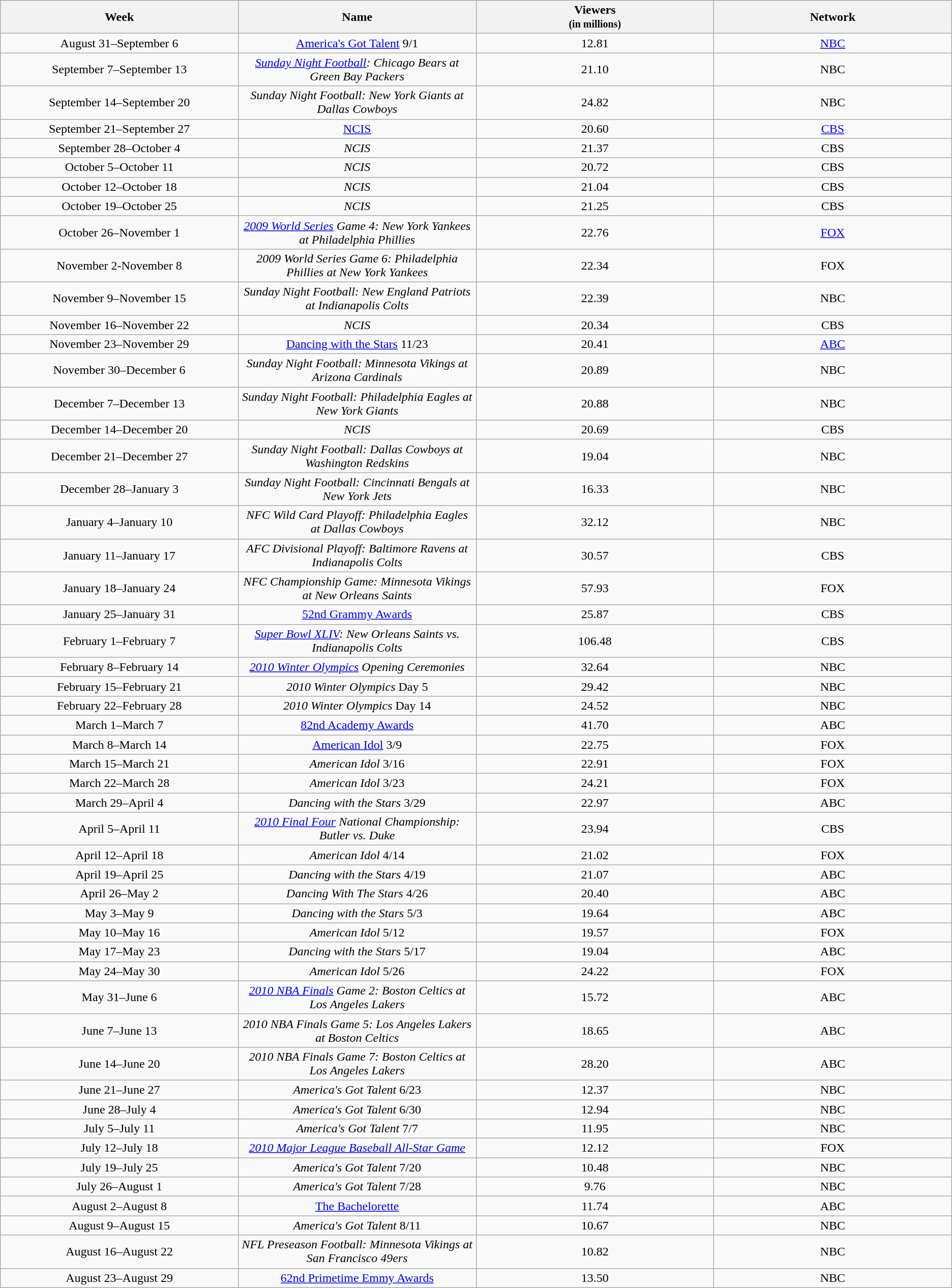<table class="wikitable sortable collapsible collapsed">
<tr>
<th style="width:12%;">Week</th>
<th style="width:12%;">Name</th>
<th style="width:12%;">Viewers<br><small>(in millions)</small></th>
<th style="width:12%;">Network</th>
</tr>
<tr style="text-align:center;">
<td>August 31–September 6</td>
<td><a href='#'>America's Got Talent</a> 9/1</td>
<td>12.81</td>
<td><a href='#'>NBC</a></td>
</tr>
<tr style="text-align:center;">
<td>September 7–September 13</td>
<td><em><a href='#'>Sunday Night Football</a>: Chicago Bears at Green Bay Packers</em></td>
<td>21.10</td>
<td>NBC</td>
</tr>
<tr style="text-align:center;">
<td>September 14–September 20</td>
<td><em>Sunday Night Football: New York Giants at Dallas Cowboys</em></td>
<td>24.82</td>
<td>NBC</td>
</tr>
<tr style="text-align:center;">
<td>September 21–September 27</td>
<td><a href='#'>NCIS</a></td>
<td>20.60</td>
<td><a href='#'>CBS</a></td>
</tr>
<tr style="text-align:center;">
<td>September 28–October 4</td>
<td><em>NCIS</em></td>
<td>21.37</td>
<td>CBS</td>
</tr>
<tr style="text-align:center;">
<td>October 5–October 11</td>
<td><em>NCIS</em></td>
<td>20.72</td>
<td>CBS</td>
</tr>
<tr style="text-align:center;">
<td>October 12–October 18</td>
<td><em>NCIS</em></td>
<td>21.04</td>
<td>CBS</td>
</tr>
<tr style="text-align:center;">
<td>October 19–October 25</td>
<td><em>NCIS</em></td>
<td>21.25</td>
<td>CBS</td>
</tr>
<tr style="text-align:center;">
<td>October 26–November 1</td>
<td><em><a href='#'>2009 World Series</a> Game 4: New York Yankees at Philadelphia Phillies</em></td>
<td>22.76</td>
<td><a href='#'>FOX</a></td>
</tr>
<tr style="text-align:center;">
<td>November 2-November 8</td>
<td><em>2009 World Series Game 6: Philadelphia Phillies at New York Yankees</em></td>
<td>22.34</td>
<td>FOX</td>
</tr>
<tr style="text-align:center;">
<td>November 9–November 15</td>
<td><em>Sunday Night Football: New England Patriots at Indianapolis Colts</em></td>
<td>22.39</td>
<td>NBC</td>
</tr>
<tr style="text-align:center;">
<td>November 16–November 22</td>
<td><em>NCIS</em></td>
<td>20.34</td>
<td>CBS</td>
</tr>
<tr style="text-align:center;">
<td>November 23–November 29</td>
<td><a href='#'>Dancing with the Stars</a> 11/23</td>
<td>20.41</td>
<td><a href='#'>ABC</a></td>
</tr>
<tr style="text-align:center;">
<td>November 30–December 6</td>
<td><em>Sunday Night Football: Minnesota Vikings at Arizona Cardinals</em></td>
<td>20.89</td>
<td>NBC</td>
</tr>
<tr style="text-align:center;">
<td>December 7–December 13</td>
<td><em>Sunday Night Football: Philadelphia Eagles at New York Giants</em></td>
<td>20.88</td>
<td>NBC</td>
</tr>
<tr style="text-align:center;">
<td>December 14–December 20</td>
<td><em>NCIS</em></td>
<td>20.69</td>
<td>CBS</td>
</tr>
<tr style="text-align:center;">
<td>December 21–December 27</td>
<td><em>Sunday Night Football: Dallas Cowboys at Washington Redskins</em></td>
<td>19.04</td>
<td>NBC</td>
</tr>
<tr style="text-align:center;">
<td>December 28–January 3</td>
<td><em>Sunday Night Football: Cincinnati Bengals at New York Jets</em></td>
<td>16.33</td>
<td>NBC</td>
</tr>
<tr style="text-align:center;">
<td>January 4–January 10</td>
<td><em>NFC Wild Card Playoff: Philadelphia Eagles at Dallas Cowboys</em></td>
<td>32.12</td>
<td>NBC</td>
</tr>
<tr style="text-align:center;">
<td>January 11–January 17</td>
<td><em>AFC Divisional Playoff: Baltimore Ravens at Indianapolis Colts</em></td>
<td>30.57</td>
<td>CBS</td>
</tr>
<tr style="text-align:center;">
<td>January 18–January 24</td>
<td><em>NFC Championship Game: Minnesota Vikings at New Orleans Saints</em></td>
<td>57.93</td>
<td>FOX</td>
</tr>
<tr style="text-align:center;">
<td>January 25–January 31</td>
<td><a href='#'>52nd Grammy Awards</a></td>
<td>25.87</td>
<td>CBS</td>
</tr>
<tr style="text-align:center;">
<td>February 1–February 7</td>
<td><em><a href='#'>Super Bowl XLIV</a>: New Orleans Saints vs. Indianapolis Colts</em></td>
<td>106.48</td>
<td>CBS</td>
</tr>
<tr style="text-align:center;">
<td>February 8–February 14</td>
<td><em><a href='#'>2010 Winter Olympics</a> Opening Ceremonies</em></td>
<td>32.64</td>
<td>NBC</td>
</tr>
<tr style="text-align:center;">
<td>February 15–February 21</td>
<td><em>2010 Winter Olympics</em> Day 5</td>
<td>29.42</td>
<td>NBC</td>
</tr>
<tr style="text-align:center;">
<td>February 22–February 28</td>
<td><em>2010 Winter Olympics</em> Day 14</td>
<td>24.52</td>
<td>NBC</td>
</tr>
<tr style="text-align:center;">
<td>March 1–March 7</td>
<td><a href='#'>82nd Academy Awards</a></td>
<td>41.70</td>
<td>ABC</td>
</tr>
<tr style="text-align:center;">
<td>March 8–March 14</td>
<td><a href='#'>American Idol</a> 3/9</td>
<td>22.75</td>
<td>FOX</td>
</tr>
<tr style="text-align:center;">
<td>March 15–March 21</td>
<td><em>American Idol</em> 3/16</td>
<td>22.91</td>
<td>FOX</td>
</tr>
<tr style="text-align:center;">
<td>March 22–March 28</td>
<td><em>American Idol</em> 3/23</td>
<td>24.21</td>
<td>FOX</td>
</tr>
<tr style="text-align:center;">
<td>March 29–April 4</td>
<td><em>Dancing with the Stars</em> 3/29</td>
<td>22.97</td>
<td>ABC</td>
</tr>
<tr style="text-align:center;">
<td>April 5–April 11</td>
<td><em><a href='#'>2010 Final Four</a> National Championship: Butler vs. Duke</em></td>
<td>23.94</td>
<td>CBS</td>
</tr>
<tr style="text-align:center;">
<td>April 12–April 18</td>
<td><em>American Idol</em> 4/14</td>
<td>21.02</td>
<td>FOX</td>
</tr>
<tr style="text-align:center;">
<td>April 19–April 25</td>
<td><em>Dancing with the Stars</em> 4/19</td>
<td>21.07</td>
<td>ABC</td>
</tr>
<tr style="text-align:center;">
<td>April 26–May 2</td>
<td><em>Dancing With The Stars</em> 4/26</td>
<td>20.40</td>
<td>ABC</td>
</tr>
<tr style="text-align:center;">
<td>May 3–May 9</td>
<td><em>Dancing with the Stars</em> 5/3</td>
<td>19.64</td>
<td>ABC</td>
</tr>
<tr style="text-align:center;">
<td>May 10–May 16</td>
<td><em>American Idol</em> 5/12</td>
<td>19.57</td>
<td>FOX</td>
</tr>
<tr style="text-align:center;">
<td>May 17–May 23</td>
<td><em>Dancing with the Stars</em> 5/17</td>
<td>19.04</td>
<td>ABC</td>
</tr>
<tr style="text-align:center;">
<td>May 24–May 30</td>
<td><em>American Idol</em> 5/26</td>
<td>24.22</td>
<td>FOX</td>
</tr>
<tr style="text-align:center;">
<td>May 31–June 6</td>
<td><em><a href='#'>2010 NBA Finals</a> Game 2: Boston Celtics at Los Angeles Lakers</em></td>
<td>15.72</td>
<td>ABC</td>
</tr>
<tr style="text-align:center;">
<td>June 7–June 13</td>
<td><em>2010 NBA Finals Game 5: Los Angeles Lakers at Boston Celtics</em></td>
<td>18.65</td>
<td>ABC</td>
</tr>
<tr style="text-align:center;">
<td>June 14–June 20</td>
<td><em>2010 NBA Finals Game 7: Boston Celtics at Los Angeles Lakers</em></td>
<td>28.20</td>
<td>ABC</td>
</tr>
<tr style="text-align:center;">
<td>June 21–June 27</td>
<td><em>America's Got Talent</em> 6/23</td>
<td>12.37</td>
<td>NBC</td>
</tr>
<tr style="text-align:center;">
<td>June 28–July 4</td>
<td><em>America's Got Talent</em> 6/30</td>
<td>12.94</td>
<td>NBC</td>
</tr>
<tr style="text-align:center;">
<td>July 5–July 11</td>
<td><em>America's Got Talent</em> 7/7</td>
<td>11.95</td>
<td>NBC</td>
</tr>
<tr style="text-align:center;">
<td>July 12–July 18</td>
<td><em><a href='#'>2010 Major League Baseball All-Star Game</a></em></td>
<td>12.12</td>
<td>FOX</td>
</tr>
<tr style="text-align:center;">
<td>July 19–July 25</td>
<td><em>America's Got Talent</em> 7/20</td>
<td>10.48</td>
<td>NBC</td>
</tr>
<tr style="text-align:center;">
<td>July 26–August 1</td>
<td><em>America's Got Talent</em> 7/28</td>
<td>9.76</td>
<td>NBC</td>
</tr>
<tr style="text-align:center;">
<td>August 2–August 8</td>
<td><a href='#'>The Bachelorette</a></td>
<td>11.74</td>
<td>ABC</td>
</tr>
<tr style="text-align:center;">
<td>August 9–August 15</td>
<td><em>America's Got Talent</em> 8/11</td>
<td>10.67</td>
<td>NBC</td>
</tr>
<tr style="text-align:center;">
<td>August 16–August 22</td>
<td><em>NFL Preseason Football: Minnesota Vikings at San Francisco 49ers</em></td>
<td>10.82</td>
<td>NBC</td>
</tr>
<tr style="text-align:center;">
<td>August 23–August 29</td>
<td><a href='#'>62nd Primetime Emmy Awards</a></td>
<td>13.50</td>
<td>NBC</td>
</tr>
</table>
